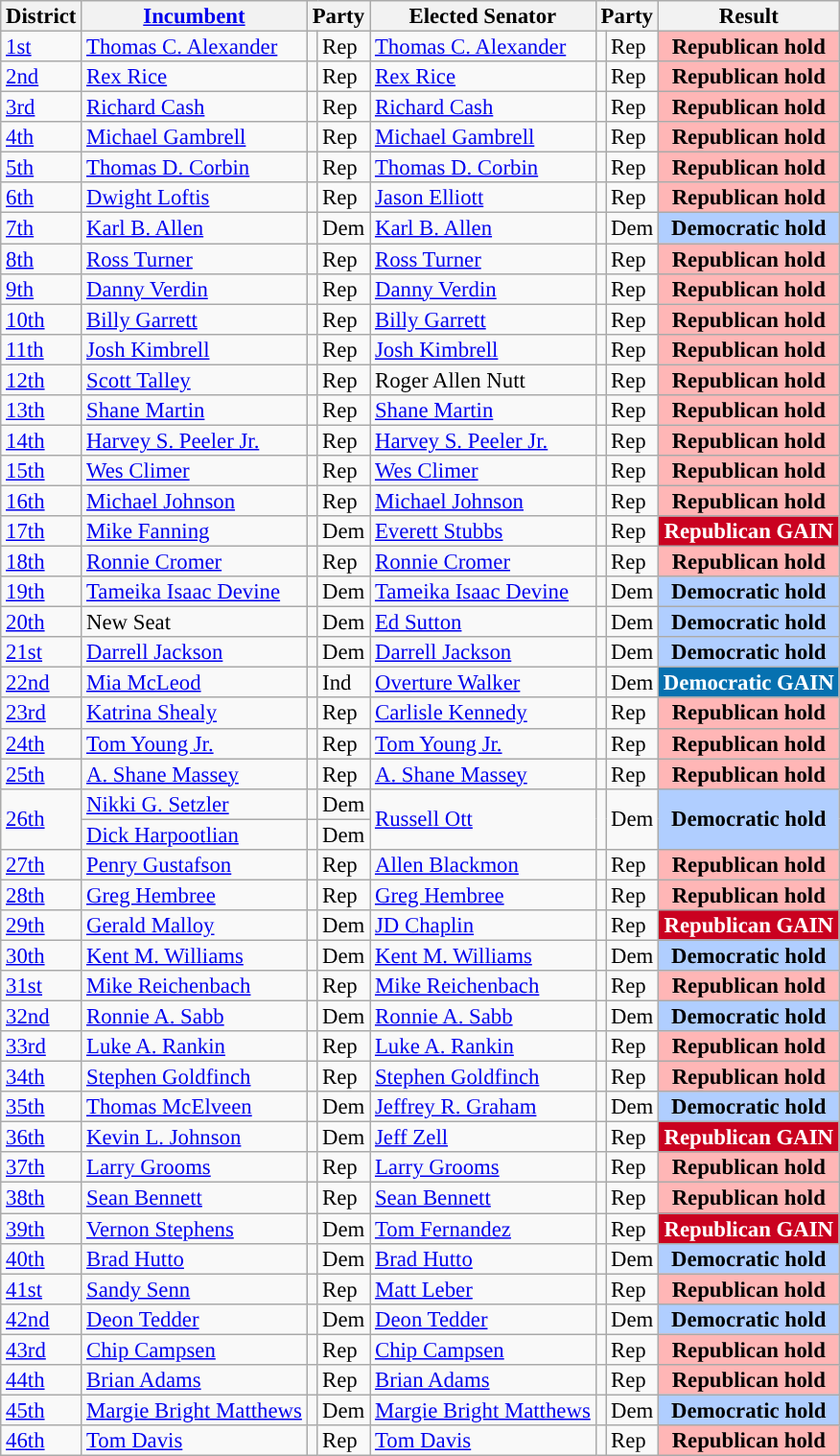<table class="sortable wikitable" style="font-size:95%;line-height:14px;">
<tr>
<th class="unsortable">District</th>
<th class="unsortable"><a href='#'>Incumbent</a></th>
<th colspan="2">Party</th>
<th class="unsortable">Elected Senator</th>
<th colspan="2">Party</th>
<th class="unsortable">Result</th>
</tr>
<tr>
<td><a href='#'>1st</a></td>
<td><a href='#'>Thomas C. Alexander</a></td>
<td style="background:"></td>
<td>Rep</td>
<td><a href='#'>Thomas C. Alexander</a></td>
<td style="background:"></td>
<td>Rep</td>
<td style="text-align:center; background:#FFB6B6"><strong>Republican hold</strong></td>
</tr>
<tr>
<td><a href='#'>2nd</a></td>
<td><a href='#'>Rex Rice</a></td>
<td style="background:"></td>
<td>Rep</td>
<td><a href='#'>Rex Rice</a></td>
<td style="background:"></td>
<td>Rep</td>
<td style="text-align:center; background:#FFB6B6"><strong>Republican hold</strong></td>
</tr>
<tr>
<td><a href='#'>3rd</a></td>
<td><a href='#'>Richard Cash</a></td>
<td style="background:"></td>
<td>Rep</td>
<td><a href='#'>Richard Cash</a></td>
<td style="background:"></td>
<td>Rep</td>
<td style="text-align:center; background:#FFB6B6"><strong>Republican hold</strong></td>
</tr>
<tr>
<td><a href='#'>4th</a></td>
<td><a href='#'>Michael Gambrell</a></td>
<td style="background:"></td>
<td>Rep</td>
<td><a href='#'>Michael Gambrell</a></td>
<td style="background:"></td>
<td>Rep</td>
<td style="text-align:center; background:#FFB6B6"><strong>Republican hold</strong></td>
</tr>
<tr>
<td><a href='#'>5th</a></td>
<td><a href='#'>Thomas D. Corbin</a></td>
<td style="background:"></td>
<td>Rep</td>
<td><a href='#'>Thomas D. Corbin</a></td>
<td style="background:"></td>
<td>Rep</td>
<td style="text-align:center; background:#FFB6B6"><strong>Republican hold</strong></td>
</tr>
<tr>
<td><a href='#'>6th</a></td>
<td><a href='#'>Dwight Loftis</a></td>
<td style="background:"></td>
<td>Rep</td>
<td><a href='#'>Jason Elliott</a></td>
<td style="background:"></td>
<td>Rep</td>
<td style="text-align:center; background:#FFB6B6"><strong>Republican hold</strong></td>
</tr>
<tr>
<td><a href='#'>7th</a></td>
<td><a href='#'>Karl B. Allen</a></td>
<td style="background:"></td>
<td>Dem</td>
<td><a href='#'>Karl B. Allen</a></td>
<td style="background:"></td>
<td>Dem</td>
<td style="text-align:center; background:#B0CEFF"><strong>Democratic hold</strong></td>
</tr>
<tr>
<td><a href='#'>8th</a></td>
<td><a href='#'>Ross Turner</a></td>
<td style="background:"></td>
<td>Rep</td>
<td><a href='#'>Ross Turner</a></td>
<td style="background:"></td>
<td>Rep</td>
<td style="text-align:center; background:#FFB6B6"><strong>Republican hold</strong></td>
</tr>
<tr>
<td><a href='#'>9th</a></td>
<td><a href='#'>Danny Verdin</a></td>
<td style="background:"></td>
<td>Rep</td>
<td><a href='#'>Danny Verdin</a></td>
<td style="background:"></td>
<td>Rep</td>
<td style="text-align:center; background:#FFB6B6"><strong>Republican hold</strong></td>
</tr>
<tr>
<td><a href='#'>10th</a></td>
<td><a href='#'>Billy Garrett</a></td>
<td style="background:"></td>
<td>Rep</td>
<td><a href='#'>Billy Garrett</a></td>
<td style="background:"></td>
<td>Rep</td>
<td style="text-align:center; background:#FFB6B6"><strong>Republican hold</strong></td>
</tr>
<tr>
<td><a href='#'>11th</a></td>
<td><a href='#'>Josh Kimbrell</a></td>
<td style="background:"></td>
<td>Rep</td>
<td><a href='#'>Josh Kimbrell</a></td>
<td style="background:"></td>
<td>Rep</td>
<td style="text-align:center; background:#FFB6B6"><strong>Republican hold</strong></td>
</tr>
<tr>
<td><a href='#'>12th</a></td>
<td><a href='#'>Scott Talley</a></td>
<td style="background:"></td>
<td>Rep</td>
<td>Roger Allen Nutt</td>
<td style="background:"></td>
<td>Rep</td>
<td style="text-align:center; background:#FFB6B6"><strong>Republican hold</strong></td>
</tr>
<tr>
<td><a href='#'>13th</a></td>
<td><a href='#'>Shane Martin</a></td>
<td style="background:"></td>
<td>Rep</td>
<td><a href='#'>Shane Martin</a></td>
<td style="background:"></td>
<td>Rep</td>
<td style="text-align:center; background:#FFB6B6"><strong>Republican hold</strong></td>
</tr>
<tr>
<td><a href='#'>14th</a></td>
<td><a href='#'>Harvey S. Peeler Jr.</a></td>
<td style="background:"></td>
<td>Rep</td>
<td><a href='#'>Harvey S. Peeler Jr.</a></td>
<td style="background:"></td>
<td>Rep</td>
<td style="text-align:center; background:#FFB6B6"><strong>Republican hold</strong></td>
</tr>
<tr>
<td><a href='#'>15th</a></td>
<td><a href='#'>Wes Climer</a></td>
<td style="background:"></td>
<td>Rep</td>
<td><a href='#'>Wes Climer</a></td>
<td style="background:"></td>
<td>Rep</td>
<td style="text-align:center; background:#FFB6B6"><strong>Republican hold</strong></td>
</tr>
<tr>
<td><a href='#'>16th</a></td>
<td><a href='#'>Michael Johnson</a></td>
<td style="background:"></td>
<td>Rep</td>
<td><a href='#'>Michael Johnson</a></td>
<td style="background:"></td>
<td>Rep</td>
<td style="text-align:center; background:#FFB6B6"><strong>Republican hold</strong></td>
</tr>
<tr>
<td><a href='#'>17th</a></td>
<td><a href='#'>Mike Fanning</a></td>
<td style="background:"></td>
<td>Dem</td>
<td><a href='#'>Everett Stubbs</a></td>
<td style="background:"></td>
<td>Rep</td>
<td style="text-align:center; background:#CA0120; color:white"><strong>Republican GAIN</strong></td>
</tr>
<tr>
<td><a href='#'>18th</a></td>
<td><a href='#'>Ronnie Cromer</a></td>
<td style="background:"></td>
<td>Rep</td>
<td><a href='#'>Ronnie Cromer</a></td>
<td style="background:"></td>
<td>Rep</td>
<td style="text-align:center; background:#FFB6B6"><strong>Republican hold</strong></td>
</tr>
<tr>
<td><a href='#'>19th</a></td>
<td><a href='#'>Tameika Isaac Devine</a></td>
<td style="background:"></td>
<td>Dem</td>
<td><a href='#'>Tameika Isaac Devine</a></td>
<td style="background:"></td>
<td>Dem</td>
<td style="text-align:center; background:#B0CEFF"><strong>Democratic hold</strong></td>
</tr>
<tr>
<td><a href='#'>20th</a></td>
<td>New Seat</td>
<td style="background:"></td>
<td>Dem</td>
<td><a href='#'>Ed Sutton</a></td>
<td style="background:"></td>
<td>Dem</td>
<td style="text-align:center; background:#B0CEFF"><strong>Democratic hold</strong></td>
</tr>
<tr>
<td><a href='#'>21st</a></td>
<td><a href='#'>Darrell Jackson</a></td>
<td style="background:"></td>
<td>Dem</td>
<td><a href='#'>Darrell Jackson</a></td>
<td style="background:"></td>
<td>Dem</td>
<td style="text-align:center; background:#B0CEFF"><strong>Democratic hold</strong></td>
</tr>
<tr>
<td><a href='#'>22nd</a></td>
<td><a href='#'>Mia McLeod</a></td>
<td style="background:"></td>
<td>Ind</td>
<td><a href='#'>Overture Walker</a></td>
<td style="background:"></td>
<td>Dem</td>
<td style="text-align:center; background:#0671B0; color:white"><strong>Democratic GAIN</strong></td>
</tr>
<tr>
<td><a href='#'>23rd</a></td>
<td><a href='#'>Katrina Shealy</a></td>
<td style="background:"></td>
<td>Rep</td>
<td><a href='#'>Carlisle Kennedy</a> </td>
<td style="background:"></td>
<td>Rep</td>
<td style="text-align:center; background:#FFB6B6"><strong>Republican hold</strong></td>
</tr>
<tr>
<td><a href='#'>24th</a></td>
<td><a href='#'>Tom Young Jr.</a></td>
<td style="background:"></td>
<td>Rep</td>
<td><a href='#'>Tom Young Jr.</a></td>
<td style="background:"></td>
<td>Rep</td>
<td style="text-align:center; background:#FFB6B6"><strong>Republican hold</strong></td>
</tr>
<tr>
<td><a href='#'>25th</a></td>
<td><a href='#'>A. Shane Massey</a></td>
<td style="background:"></td>
<td>Rep</td>
<td><a href='#'>A. Shane Massey</a></td>
<td style="background:"></td>
<td>Rep</td>
<td style="text-align:center; background:#FFB6B6"><strong>Republican hold</strong></td>
</tr>
<tr>
<td rowspan="2"><a href='#'>26th</a></td>
<td><a href='#'>Nikki G. Setzler</a></td>
<td style="background:"></td>
<td>Dem</td>
<td rowspan="2"><a href='#'>Russell Ott</a></td>
<td rowspan="2" style="background:"></td>
<td rowspan="2">Dem</td>
<td rowspan="2" style="text-align:center; background:#B0CEFF"><strong>Democratic hold</strong></td>
</tr>
<tr>
<td><a href='#'>Dick Harpootlian</a> </td>
<td style="background:"></td>
<td>Dem</td>
</tr>
<tr>
<td><a href='#'>27th</a></td>
<td><a href='#'>Penry Gustafson</a></td>
<td style="background:"></td>
<td>Rep</td>
<td><a href='#'>Allen Blackmon</a></td>
<td style="background:"></td>
<td>Rep</td>
<td style="text-align:center; background:#FFB6B6"><strong>Republican hold</strong></td>
</tr>
<tr>
<td><a href='#'>28th</a></td>
<td><a href='#'>Greg Hembree</a></td>
<td style="background:"></td>
<td>Rep</td>
<td><a href='#'>Greg Hembree</a></td>
<td style="background:"></td>
<td>Rep</td>
<td style="text-align:center; background:#FFB6B6"><strong>Republican hold</strong></td>
</tr>
<tr>
<td><a href='#'>29th</a></td>
<td><a href='#'>Gerald Malloy</a></td>
<td style="background:"></td>
<td>Dem</td>
<td><a href='#'>JD Chaplin</a></td>
<td style="background:"></td>
<td>Rep</td>
<td style="text-align:center; background:#CA0120; color:white"><strong>Republican GAIN</strong></td>
</tr>
<tr>
<td><a href='#'>30th</a></td>
<td><a href='#'>Kent M. Williams</a></td>
<td style="background:"></td>
<td>Dem</td>
<td><a href='#'>Kent M. Williams</a></td>
<td style="background:"></td>
<td>Dem</td>
<td style="text-align:center; background:#B0CEFF"><strong>Democratic hold</strong></td>
</tr>
<tr>
<td><a href='#'>31st</a></td>
<td><a href='#'>Mike Reichenbach</a></td>
<td style="background:"></td>
<td>Rep</td>
<td><a href='#'>Mike Reichenbach</a></td>
<td style="background:"></td>
<td>Rep</td>
<td style="text-align:center; background:#FFB6B6"><strong>Republican hold</strong></td>
</tr>
<tr>
<td><a href='#'>32nd</a></td>
<td><a href='#'>Ronnie A. Sabb</a></td>
<td style="background:"></td>
<td>Dem</td>
<td><a href='#'>Ronnie A. Sabb</a></td>
<td style="background:"></td>
<td>Dem</td>
<td style="text-align:center; background:#B0CEFF"><strong>Democratic hold</strong></td>
</tr>
<tr>
<td><a href='#'>33rd</a></td>
<td><a href='#'>Luke A. Rankin</a></td>
<td style="background:"></td>
<td>Rep</td>
<td><a href='#'>Luke A. Rankin</a></td>
<td style="background:"></td>
<td>Rep</td>
<td style="text-align:center; background:#FFB6B6"><strong>Republican hold</strong></td>
</tr>
<tr>
<td><a href='#'>34th</a></td>
<td><a href='#'>Stephen Goldfinch</a></td>
<td style="background:"></td>
<td>Rep</td>
<td><a href='#'>Stephen Goldfinch</a></td>
<td style="background:"></td>
<td>Rep</td>
<td style="text-align:center; background:#FFB6B6"><strong>Republican hold</strong></td>
</tr>
<tr>
<td><a href='#'>35th</a></td>
<td><a href='#'>Thomas McElveen</a></td>
<td style="background:"></td>
<td>Dem</td>
<td><a href='#'>Jeffrey R. Graham</a></td>
<td style="background:"></td>
<td>Dem</td>
<td style="text-align:center; background:#B0CEFF"><strong>Democratic hold</strong></td>
</tr>
<tr>
<td><a href='#'>36th</a></td>
<td><a href='#'>Kevin L. Johnson</a></td>
<td style="background:"></td>
<td>Dem</td>
<td><a href='#'>Jeff Zell</a></td>
<td style="background:"></td>
<td>Rep</td>
<td style="text-align:center; background:#CA0120; color:white"><strong>Republican GAIN</strong></td>
</tr>
<tr>
<td><a href='#'>37th</a></td>
<td><a href='#'>Larry Grooms</a></td>
<td style="background:"></td>
<td>Rep</td>
<td><a href='#'>Larry Grooms</a></td>
<td style="background:"></td>
<td>Rep</td>
<td style="text-align:center; background:#FFB6B6"><strong>Republican hold</strong></td>
</tr>
<tr>
<td><a href='#'>38th</a></td>
<td><a href='#'>Sean Bennett</a></td>
<td style="background:"></td>
<td>Rep</td>
<td><a href='#'>Sean Bennett</a></td>
<td style="background:"></td>
<td>Rep</td>
<td style="text-align:center; background:#FFB6B6"><strong>Republican hold</strong></td>
</tr>
<tr>
<td><a href='#'>39th</a></td>
<td><a href='#'>Vernon Stephens</a></td>
<td style="background:"></td>
<td>Dem</td>
<td><a href='#'>Tom Fernandez</a></td>
<td style="background:"></td>
<td>Rep</td>
<td style="text-align:center; background:#CA0120; color:white"><strong>Republican GAIN</strong></td>
</tr>
<tr>
<td><a href='#'>40th</a></td>
<td><a href='#'>Brad Hutto</a></td>
<td style="background:"></td>
<td>Dem</td>
<td><a href='#'>Brad Hutto</a></td>
<td style="background:"></td>
<td>Dem</td>
<td style="text-align:center; background:#B0CEFF"><strong>Democratic hold</strong></td>
</tr>
<tr>
<td><a href='#'>41st</a></td>
<td><a href='#'>Sandy Senn</a></td>
<td style="background:"></td>
<td>Rep</td>
<td><a href='#'>Matt Leber</a></td>
<td style="background:"></td>
<td>Rep</td>
<td style="text-align:center; background:#FFB6B6"><strong>Republican hold</strong></td>
</tr>
<tr>
<td><a href='#'>42nd</a></td>
<td><a href='#'>Deon Tedder</a></td>
<td style="background:"></td>
<td>Dem</td>
<td><a href='#'>Deon Tedder</a></td>
<td style="background:"></td>
<td>Dem</td>
<td style="text-align:center; background:#B0CEFF"><strong>Democratic hold</strong></td>
</tr>
<tr>
<td><a href='#'>43rd</a></td>
<td><a href='#'>Chip Campsen</a></td>
<td style="background:"></td>
<td>Rep</td>
<td><a href='#'>Chip Campsen</a></td>
<td style="background:"></td>
<td>Rep</td>
<td style="text-align:center; background:#FFB6B6"><strong>Republican hold</strong></td>
</tr>
<tr>
<td><a href='#'>44th</a></td>
<td><a href='#'>Brian Adams</a></td>
<td style="background:"></td>
<td>Rep</td>
<td><a href='#'>Brian Adams</a></td>
<td style="background:"></td>
<td>Rep</td>
<td style="text-align:center; background:#FFB6B6"><strong>Republican hold</strong></td>
</tr>
<tr>
<td><a href='#'>45th</a></td>
<td><a href='#'>Margie Bright Matthews</a></td>
<td style="background:"></td>
<td>Dem</td>
<td><a href='#'>Margie Bright Matthews</a></td>
<td style="background:"></td>
<td>Dem</td>
<td style="text-align:center; background:#B0CEFF"><strong>Democratic hold</strong></td>
</tr>
<tr>
<td><a href='#'>46th</a></td>
<td><a href='#'>Tom Davis</a></td>
<td style="background:"></td>
<td>Rep</td>
<td><a href='#'>Tom Davis</a></td>
<td style="background:"></td>
<td>Rep</td>
<td style="text-align:center; background:#FFB6B6"><strong>Republican hold</strong></td>
</tr>
</table>
